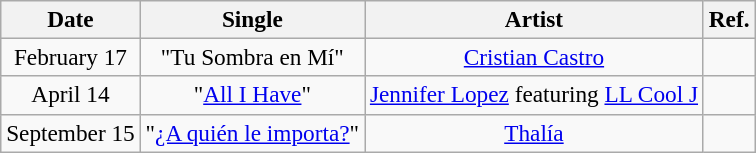<table class="wikitable" style="font-size:97%; text-align:center;">
<tr>
<th>Date</th>
<th>Single</th>
<th>Artist</th>
<th>Ref.</th>
</tr>
<tr>
<td>February 17</td>
<td>"Tu Sombra en Mí"</td>
<td><a href='#'>Cristian Castro</a></td>
<td></td>
</tr>
<tr>
<td>April 14</td>
<td>"<a href='#'>All I Have</a>"</td>
<td><a href='#'>Jennifer Lopez</a> featuring <a href='#'>LL Cool J</a></td>
<td></td>
</tr>
<tr>
<td>September 15</td>
<td>"<a href='#'>¿A quién le importa?</a>"</td>
<td><a href='#'>Thalía</a></td>
<td></td>
</tr>
</table>
